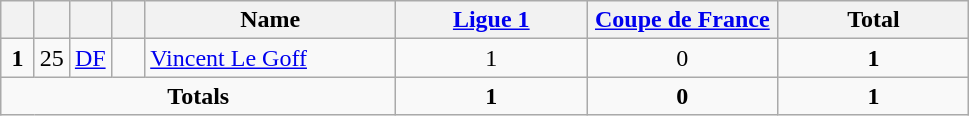<table class="wikitable" style="text-align:center">
<tr>
<th width=15></th>
<th width=15></th>
<th width=15></th>
<th width=15></th>
<th width=160>Name</th>
<th width=120><a href='#'>Ligue 1</a></th>
<th width=120><a href='#'>Coupe de France</a></th>
<th width=120>Total</th>
</tr>
<tr>
<td><strong>1</strong></td>
<td>25</td>
<td><a href='#'>DF</a></td>
<td></td>
<td align=left><a href='#'>Vincent Le Goff</a></td>
<td>1</td>
<td>0</td>
<td><strong>1</strong></td>
</tr>
<tr>
<td colspan=5><strong>Totals</strong></td>
<td><strong>1</strong></td>
<td><strong>0</strong></td>
<td><strong>1</strong></td>
</tr>
</table>
